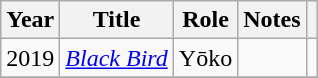<table class="wikitable">
<tr>
<th>Year</th>
<th>Title</th>
<th>Role</th>
<th>Notes</th>
<th></th>
</tr>
<tr>
<td>2019</td>
<td><em><a href='#'>Black Bird</a></em></td>
<td>Yōko</td>
<td></td>
<td></td>
</tr>
<tr>
</tr>
</table>
